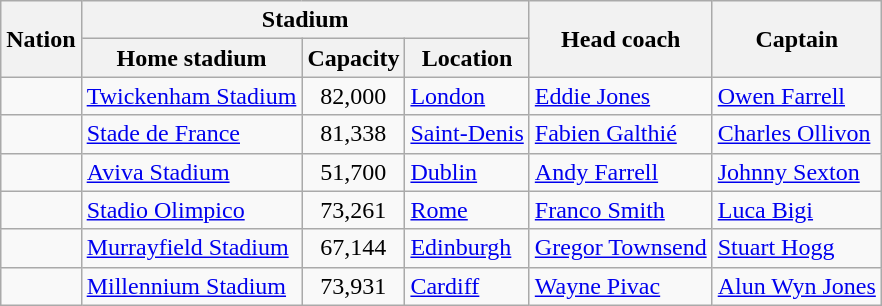<table class="wikitable">
<tr>
<th rowspan="2">Nation</th>
<th colspan="3">Stadium</th>
<th rowspan="2">Head coach</th>
<th rowspan="2">Captain</th>
</tr>
<tr>
<th>Home stadium</th>
<th>Capacity</th>
<th>Location</th>
</tr>
<tr>
<td></td>
<td><a href='#'>Twickenham Stadium</a></td>
<td align=center>82,000</td>
<td><a href='#'>London</a></td>
<td> <a href='#'>Eddie Jones</a></td>
<td><a href='#'>Owen Farrell</a></td>
</tr>
<tr>
<td></td>
<td><a href='#'>Stade de France</a></td>
<td align=center>81,338</td>
<td><a href='#'>Saint-Denis</a></td>
<td> <a href='#'>Fabien Galthié</a></td>
<td><a href='#'>Charles Ollivon</a></td>
</tr>
<tr>
<td></td>
<td><a href='#'>Aviva Stadium</a></td>
<td align=center>51,700</td>
<td><a href='#'>Dublin</a></td>
<td> <a href='#'>Andy Farrell</a></td>
<td><a href='#'>Johnny Sexton</a></td>
</tr>
<tr>
<td></td>
<td><a href='#'>Stadio Olimpico</a></td>
<td align=center>73,261</td>
<td><a href='#'>Rome</a></td>
<td> <a href='#'>Franco Smith</a></td>
<td><a href='#'>Luca Bigi</a></td>
</tr>
<tr>
<td></td>
<td><a href='#'>Murrayfield Stadium</a></td>
<td align=center>67,144</td>
<td><a href='#'>Edinburgh</a></td>
<td> <a href='#'>Gregor Townsend</a></td>
<td><a href='#'>Stuart Hogg</a></td>
</tr>
<tr>
<td></td>
<td><a href='#'>Millennium Stadium</a></td>
<td align=center>73,931</td>
<td><a href='#'>Cardiff</a></td>
<td> <a href='#'>Wayne Pivac</a></td>
<td><a href='#'>Alun Wyn Jones</a></td>
</tr>
</table>
